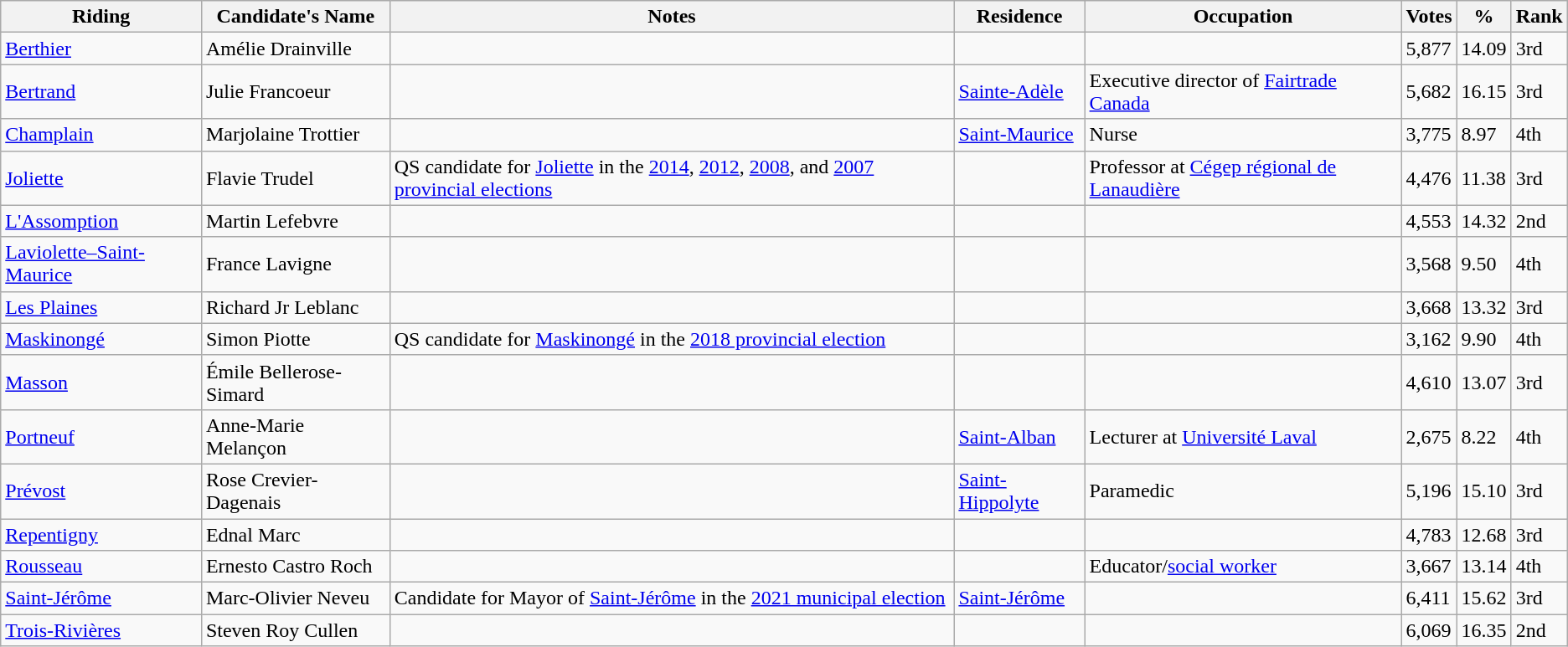<table class="wikitable sortable">
<tr>
<th>Riding<br></th>
<th>Candidate's Name</th>
<th>Notes</th>
<th>Residence</th>
<th>Occupation</th>
<th>Votes</th>
<th>%</th>
<th>Rank</th>
</tr>
<tr>
<td><a href='#'>Berthier</a></td>
<td>Amélie Drainville</td>
<td></td>
<td></td>
<td></td>
<td>5,877</td>
<td>14.09</td>
<td>3rd</td>
</tr>
<tr>
<td><a href='#'>Bertrand</a></td>
<td>Julie Francoeur</td>
<td></td>
<td><a href='#'>Sainte-Adèle</a></td>
<td>Executive director of <a href='#'>Fairtrade Canada</a></td>
<td>5,682</td>
<td>16.15</td>
<td>3rd</td>
</tr>
<tr>
<td><a href='#'>Champlain</a></td>
<td>Marjolaine Trottier</td>
<td></td>
<td><a href='#'>Saint-Maurice</a></td>
<td>Nurse</td>
<td>3,775</td>
<td>8.97</td>
<td>4th</td>
</tr>
<tr>
<td><a href='#'>Joliette</a></td>
<td>Flavie Trudel</td>
<td>QS candidate for <a href='#'>Joliette</a> in the <a href='#'>2014</a>, <a href='#'>2012</a>, <a href='#'>2008</a>, and <a href='#'>2007 provincial elections</a></td>
<td></td>
<td>Professor at <a href='#'>Cégep régional de Lanaudière</a></td>
<td>4,476</td>
<td>11.38</td>
<td>3rd</td>
</tr>
<tr>
<td><a href='#'>L'Assomption</a></td>
<td>Martin Lefebvre</td>
<td></td>
<td></td>
<td></td>
<td>4,553</td>
<td>14.32</td>
<td>2nd</td>
</tr>
<tr>
<td><a href='#'>Laviolette–Saint-Maurice</a></td>
<td>France Lavigne</td>
<td></td>
<td></td>
<td></td>
<td>3,568</td>
<td>9.50</td>
<td>4th</td>
</tr>
<tr>
<td><a href='#'>Les Plaines</a></td>
<td>Richard Jr Leblanc</td>
<td></td>
<td></td>
<td></td>
<td>3,668</td>
<td>13.32</td>
<td>3rd</td>
</tr>
<tr>
<td><a href='#'>Maskinongé</a></td>
<td>Simon Piotte</td>
<td>QS candidate for <a href='#'>Maskinongé</a> in the <a href='#'>2018 provincial election</a></td>
<td></td>
<td></td>
<td>3,162</td>
<td>9.90</td>
<td>4th</td>
</tr>
<tr>
<td><a href='#'>Masson</a></td>
<td>Émile Bellerose-Simard</td>
<td></td>
<td></td>
<td></td>
<td>4,610</td>
<td>13.07</td>
<td>3rd</td>
</tr>
<tr>
<td><a href='#'>Portneuf</a></td>
<td>Anne-Marie Melançon</td>
<td></td>
<td><a href='#'>Saint-Alban</a></td>
<td>Lecturer at <a href='#'>Université Laval</a></td>
<td>2,675</td>
<td>8.22</td>
<td>4th</td>
</tr>
<tr>
<td><a href='#'>Prévost</a></td>
<td>Rose Crevier-Dagenais</td>
<td></td>
<td><a href='#'>Saint-Hippolyte</a></td>
<td>Paramedic</td>
<td>5,196</td>
<td>15.10</td>
<td>3rd</td>
</tr>
<tr>
<td><a href='#'>Repentigny</a></td>
<td>Ednal Marc</td>
<td></td>
<td></td>
<td></td>
<td>4,783</td>
<td>12.68</td>
<td>3rd</td>
</tr>
<tr>
<td><a href='#'>Rousseau</a></td>
<td>Ernesto Castro Roch</td>
<td></td>
<td></td>
<td>Educator/<a href='#'>social worker</a></td>
<td>3,667</td>
<td>13.14</td>
<td>4th</td>
</tr>
<tr>
<td><a href='#'>Saint-Jérôme</a></td>
<td>Marc-Olivier Neveu</td>
<td>Candidate for Mayor of <a href='#'>Saint-Jérôme</a> in the <a href='#'>2021 municipal election</a></td>
<td><a href='#'>Saint-Jérôme</a></td>
<td></td>
<td>6,411</td>
<td>15.62</td>
<td>3rd</td>
</tr>
<tr>
<td><a href='#'>Trois-Rivières</a></td>
<td>Steven Roy Cullen</td>
<td></td>
<td></td>
<td></td>
<td>6,069</td>
<td>16.35</td>
<td>2nd</td>
</tr>
</table>
